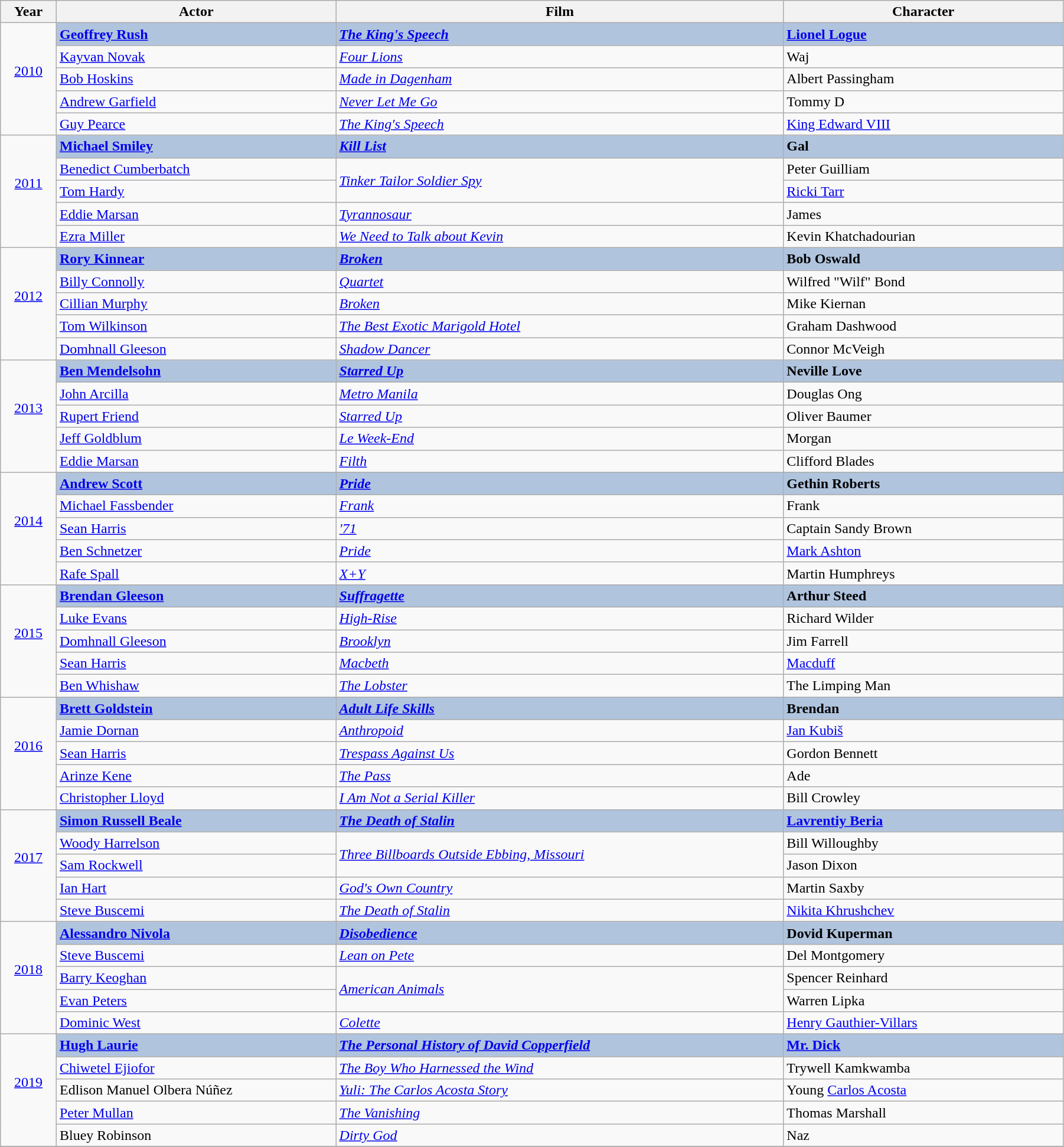<table class="wikitable" width="95%" cellpadding="5">
<tr>
<th width="5%">Year</th>
<th width="25%">Actor</th>
<th width="40%">Film</th>
<th width="25%">Character</th>
</tr>
<tr>
<td rowspan="5" style="text-align:center;"><a href='#'>2010</a><br><br></td>
<td style="background:#B0C4DE;"><strong><a href='#'>Geoffrey Rush</a></strong></td>
<td style="background:#B0C4DE;"><strong><em><a href='#'>The King's Speech</a></em></strong></td>
<td style="background:#B0C4DE;"><strong><a href='#'>Lionel Logue</a></strong></td>
</tr>
<tr>
<td><a href='#'>Kayvan Novak</a></td>
<td><em><a href='#'>Four Lions</a></em></td>
<td>Waj</td>
</tr>
<tr>
<td><a href='#'>Bob Hoskins</a></td>
<td><em><a href='#'>Made in Dagenham</a></em></td>
<td>Albert Passingham</td>
</tr>
<tr>
<td><a href='#'>Andrew Garfield</a></td>
<td><em><a href='#'>Never Let Me Go</a></em></td>
<td>Tommy D</td>
</tr>
<tr>
<td><a href='#'>Guy Pearce</a></td>
<td><em><a href='#'>The King's Speech</a></em></td>
<td><a href='#'>King Edward VIII</a></td>
</tr>
<tr>
<td rowspan="5" style="text-align:center;"><a href='#'>2011</a><br><br></td>
<td style="background:#B0C4DE;"><strong><a href='#'>Michael Smiley</a></strong></td>
<td style="background:#B0C4DE;"><strong><em><a href='#'>Kill List</a></em></strong></td>
<td style="background:#B0C4DE;"><strong>Gal</strong></td>
</tr>
<tr>
<td><a href='#'>Benedict Cumberbatch</a></td>
<td rowspan="2"><em><a href='#'>Tinker Tailor Soldier Spy</a></em></td>
<td>Peter Guilliam</td>
</tr>
<tr>
<td><a href='#'>Tom Hardy</a></td>
<td><a href='#'>Ricki Tarr</a></td>
</tr>
<tr>
<td><a href='#'>Eddie Marsan</a></td>
<td><em><a href='#'>Tyrannosaur</a></em></td>
<td>James</td>
</tr>
<tr>
<td><a href='#'>Ezra Miller</a></td>
<td><em><a href='#'>We Need to Talk about Kevin</a></em></td>
<td>Kevin Khatchadourian</td>
</tr>
<tr>
<td rowspan="5" style="text-align:center;"><a href='#'>2012</a><br><br></td>
<td style="background:#B0C4DE;"><strong><a href='#'>Rory Kinnear</a></strong></td>
<td style="background:#B0C4DE;"><strong><em><a href='#'>Broken</a></em></strong></td>
<td style="background:#B0C4DE;"><strong>Bob Oswald</strong></td>
</tr>
<tr>
<td><a href='#'>Billy Connolly</a></td>
<td><em><a href='#'>Quartet</a></em></td>
<td>Wilfred "Wilf" Bond</td>
</tr>
<tr>
<td><a href='#'>Cillian Murphy</a></td>
<td><em><a href='#'>Broken</a></em></td>
<td>Mike Kiernan</td>
</tr>
<tr>
<td><a href='#'>Tom Wilkinson</a></td>
<td><em><a href='#'>The Best Exotic Marigold Hotel</a> </em></td>
<td>Graham Dashwood</td>
</tr>
<tr>
<td><a href='#'>Domhnall Gleeson</a></td>
<td><em><a href='#'>Shadow Dancer</a></em></td>
<td>Connor McVeigh</td>
</tr>
<tr>
<td rowspan="5" style="text-align:center;"><a href='#'>2013</a><br><br></td>
<td style="background:#B0C4DE;"><strong><a href='#'>Ben Mendelsohn</a></strong></td>
<td style="background:#B0C4DE;"><strong><em><a href='#'>Starred Up</a></em></strong></td>
<td style="background:#B0C4DE;"><strong>Neville Love</strong></td>
</tr>
<tr>
<td><a href='#'>John Arcilla</a></td>
<td><em><a href='#'>Metro Manila</a></em></td>
<td>Douglas Ong</td>
</tr>
<tr>
<td><a href='#'>Rupert Friend</a></td>
<td><em><a href='#'>Starred Up</a></em></td>
<td>Oliver Baumer</td>
</tr>
<tr>
<td><a href='#'>Jeff Goldblum</a></td>
<td><em><a href='#'>Le Week-End</a></em></td>
<td>Morgan</td>
</tr>
<tr>
<td><a href='#'>Eddie Marsan</a></td>
<td><em><a href='#'>Filth</a></em></td>
<td>Clifford Blades</td>
</tr>
<tr>
<td rowspan="5" style="text-align:center;"><a href='#'>2014</a><br><br></td>
<td style="background:#B0C4DE;"><strong><a href='#'>Andrew Scott</a></strong></td>
<td style="background:#B0C4DE;"><strong><em><a href='#'>Pride</a></em></strong></td>
<td style="background:#B0C4DE;"><strong>Gethin Roberts</strong></td>
</tr>
<tr>
<td><a href='#'>Michael Fassbender</a></td>
<td><em><a href='#'>Frank</a></em></td>
<td>Frank</td>
</tr>
<tr>
<td><a href='#'>Sean Harris</a></td>
<td><em><a href='#'>'71</a></em></td>
<td>Captain Sandy Brown</td>
</tr>
<tr>
<td><a href='#'>Ben Schnetzer</a></td>
<td><em><a href='#'>Pride</a></em></td>
<td><a href='#'>Mark Ashton</a></td>
</tr>
<tr>
<td><a href='#'>Rafe Spall</a></td>
<td><em><a href='#'>X+Y</a></em></td>
<td>Martin Humphreys</td>
</tr>
<tr>
<td rowspan="5" style="text-align:center;"><a href='#'>2015</a><br><br></td>
<td style="background:#B0C4DE;"><strong><a href='#'>Brendan Gleeson</a></strong></td>
<td style="background:#B0C4DE;"><strong><em><a href='#'>Suffragette</a></em></strong></td>
<td style="background:#B0C4DE;"><strong>Arthur Steed</strong></td>
</tr>
<tr>
<td><a href='#'>Luke Evans</a></td>
<td><em><a href='#'>High-Rise</a></em></td>
<td>Richard Wilder</td>
</tr>
<tr>
<td><a href='#'>Domhnall Gleeson</a></td>
<td><em><a href='#'>Brooklyn</a></em></td>
<td>Jim Farrell</td>
</tr>
<tr>
<td><a href='#'>Sean Harris</a></td>
<td><em><a href='#'>Macbeth</a></em></td>
<td><a href='#'>Macduff</a></td>
</tr>
<tr>
<td><a href='#'>Ben Whishaw</a></td>
<td><em><a href='#'>The Lobster</a></em></td>
<td>The Limping Man</td>
</tr>
<tr>
<td rowspan="5" style="text-align:center;"><a href='#'>2016</a><br><br></td>
<td style="background:#B0C4DE;"><strong><a href='#'>Brett Goldstein</a></strong></td>
<td style="background:#B0C4DE;"><strong><em><a href='#'>Adult Life Skills</a></em></strong></td>
<td style="background:#B0C4DE;"><strong>Brendan</strong></td>
</tr>
<tr>
<td><a href='#'>Jamie Dornan</a></td>
<td><em><a href='#'>Anthropoid</a></em></td>
<td><a href='#'>Jan Kubiš</a></td>
</tr>
<tr>
<td><a href='#'>Sean Harris</a></td>
<td><em><a href='#'>Trespass Against Us</a></em></td>
<td>Gordon Bennett</td>
</tr>
<tr>
<td><a href='#'>Arinze Kene</a></td>
<td><em><a href='#'>The Pass</a></em></td>
<td>Ade</td>
</tr>
<tr>
<td><a href='#'>Christopher Lloyd</a></td>
<td><em><a href='#'>I Am Not a Serial Killer</a></em></td>
<td>Bill Crowley</td>
</tr>
<tr>
<td rowspan="5" style="text-align:center;"><a href='#'>2017</a> <br><br></td>
<td style="background:#B0C4DE;"><strong><a href='#'>Simon Russell Beale</a></strong></td>
<td style="background:#B0C4DE;"><strong><em><a href='#'>The Death of Stalin</a></em></strong></td>
<td style="background:#B0C4DE;"><strong><a href='#'>Lavrentiy Beria</a></strong></td>
</tr>
<tr>
<td><a href='#'>Woody Harrelson</a></td>
<td rowspan="2"><em><a href='#'>Three Billboards Outside Ebbing, Missouri</a></em></td>
<td>Bill Willoughby</td>
</tr>
<tr>
<td><a href='#'>Sam Rockwell</a></td>
<td>Jason Dixon</td>
</tr>
<tr>
<td><a href='#'>Ian Hart</a></td>
<td><a href='#'><em>God's Own Country</em></a></td>
<td>Martin Saxby</td>
</tr>
<tr>
<td><a href='#'>Steve Buscemi</a></td>
<td><em><a href='#'>The Death of Stalin</a></em></td>
<td><a href='#'>Nikita Khrushchev</a></td>
</tr>
<tr>
<td rowspan="5" style="text-align:center;"><a href='#'>2018</a> <br><br></td>
<td style="background:#B0C4DE;"><strong><a href='#'>Alessandro Nivola</a></strong></td>
<td style="background:#B0C4DE;"><strong><em><a href='#'>Disobedience</a></em></strong></td>
<td style="background:#B0C4DE;"><strong>Dovid Kuperman</strong></td>
</tr>
<tr>
<td><a href='#'>Steve Buscemi</a></td>
<td><em><a href='#'>Lean on Pete</a></em></td>
<td>Del Montgomery</td>
</tr>
<tr>
<td><a href='#'>Barry Keoghan</a></td>
<td rowspan="2"><em><a href='#'>American Animals</a></em></td>
<td>Spencer Reinhard</td>
</tr>
<tr>
<td><a href='#'>Evan Peters</a></td>
<td>Warren Lipka</td>
</tr>
<tr>
<td><a href='#'>Dominic West</a></td>
<td><em><a href='#'>Colette</a></em></td>
<td><a href='#'>Henry Gauthier-Villars</a></td>
</tr>
<tr>
<td rowspan="5" style="text-align:center;"><a href='#'>2019</a> <br><br></td>
<td style="background:#B0C4DE;"><strong><a href='#'>Hugh Laurie</a></strong></td>
<td style="background:#B0C4DE;"><strong><em><a href='#'>The Personal History of David Copperfield</a></em></strong></td>
<td style="background:#B0C4DE;"><strong><a href='#'>Mr. Dick</a></strong></td>
</tr>
<tr>
<td><a href='#'>Chiwetel Ejiofor</a></td>
<td><em><a href='#'>The Boy Who Harnessed the Wind</a></em></td>
<td>Trywell Kamkwamba</td>
</tr>
<tr>
<td>Edlison Manuel Olbera Núñez</td>
<td><em><a href='#'>Yuli: The Carlos Acosta Story</a></em></td>
<td>Young <a href='#'>Carlos Acosta</a></td>
</tr>
<tr>
<td><a href='#'>Peter Mullan</a></td>
<td><em><a href='#'>The Vanishing</a></em></td>
<td>Thomas Marshall</td>
</tr>
<tr>
<td>Bluey Robinson</td>
<td><em><a href='#'>Dirty God</a></em></td>
<td>Naz</td>
</tr>
<tr>
</tr>
</table>
